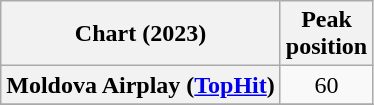<table class="wikitable plainrowheaders" style="text-align:center">
<tr>
<th scope="col">Chart (2023)</th>
<th scope="col">Peak<br>position</th>
</tr>
<tr>
<th scope="row">Moldova Airplay (<a href='#'>TopHit</a>)</th>
<td>60</td>
</tr>
<tr>
</tr>
</table>
